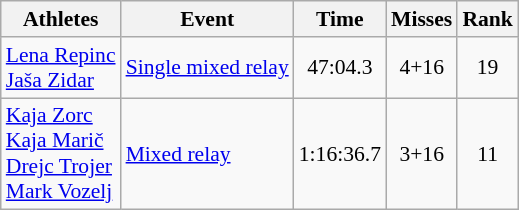<table class="wikitable" style="font-size:90%">
<tr>
<th>Athletes</th>
<th>Event</th>
<th>Time</th>
<th>Misses</th>
<th>Rank</th>
</tr>
<tr align=center>
<td align=left><a href='#'>Lena Repinc</a><br><a href='#'>Jaša Zidar</a></td>
<td align=left><a href='#'>Single mixed relay</a></td>
<td>47:04.3</td>
<td>4+16</td>
<td>19</td>
</tr>
<tr align=center>
<td align=left><a href='#'>Kaja Zorc</a><br><a href='#'>Kaja Marič</a><br><a href='#'>Drejc Trojer</a><br><a href='#'>Mark Vozelj</a></td>
<td align=left><a href='#'>Mixed relay</a></td>
<td>1:16:36.7</td>
<td>3+16</td>
<td>11</td>
</tr>
</table>
